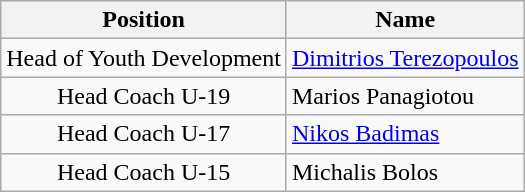<table class="wikitable" style="text-align: center;">
<tr>
<th>Position</th>
<th>Name</th>
</tr>
<tr>
<td>Head of Youth Development</td>
<td style="text-align:left;"><a href='#'>Dimitrios Terezopoulos</a></td>
</tr>
<tr>
<td>Head Coach U-19</td>
<td style="text-align:left;">Marios Panagiotou</td>
</tr>
<tr>
<td>Head Coach U-17</td>
<td style="text-align:left;"><a href='#'>Nikos Badimas</a></td>
</tr>
<tr>
<td>Head Coach U-15</td>
<td style="text-align:left;">Michalis Bolos</td>
</tr>
</table>
